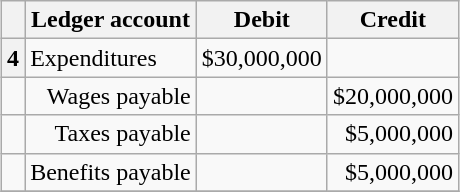<table class="wikitable" style="margin: 1em auto 1em auto;" border="1" cellpadding="2" cellspacing="2" align="center">
<tr>
<th></th>
<th align="center">Ledger account</th>
<th align="center">Debit</th>
<th align="center">Credit</th>
</tr>
<tr>
<th>4</th>
<td align="left">Expenditures</td>
<td align="right">$30,000,000</td>
<td><br></td>
</tr>
<tr>
<td></td>
<td align="right">Wages payable</td>
<td><br></td>
<td align="right">$20,000,000</td>
</tr>
<tr>
<td></td>
<td align="right">Taxes payable</td>
<td><br></td>
<td align="right">$5,000,000</td>
</tr>
<tr>
<td></td>
<td align="right">Benefits payable</td>
<td><br></td>
<td align="right">$5,000,000</td>
</tr>
<tr>
</tr>
</table>
